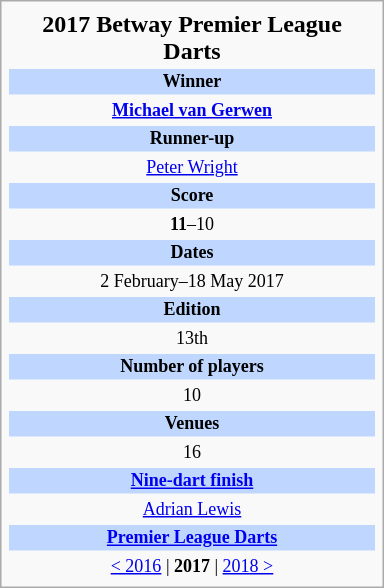<table class="infobox darts" style="width: 16em; text-align: center;">
<tr>
<th style="font-size: 16px;">2017 Betway Premier League Darts</th>
</tr>
<tr>
<td style="font-size: 12px; background: #BFD7FF;"><strong>Winner</strong></td>
</tr>
<tr>
<td style="font-size: 12px;"> <strong><a href='#'>Michael van Gerwen</a></strong></td>
</tr>
<tr>
<td style="font-size: 12px; background: #BFD7FF;"><strong>Runner-up</strong></td>
</tr>
<tr>
<td style="font-size: 12px;"> <a href='#'>Peter Wright</a></td>
</tr>
<tr>
<td style="font-size: 12px; background: #BFD7FF;"><strong>Score</strong></td>
</tr>
<tr>
<td style="font-size: 12px;"><strong>11</strong>–10</td>
</tr>
<tr>
<td style="font-size: 12px; background: #BFD7FF;"><strong>Dates</strong></td>
</tr>
<tr>
<td style="font-size: 12px;">2 February–18 May 2017</td>
</tr>
<tr>
<td style="font-size: 12px; background: #BFD7FF;"><strong>Edition</strong></td>
</tr>
<tr>
<td style="font-size: 12px;">13th</td>
</tr>
<tr>
<td style="font-size: 12px; background: #BFD7FF;"><strong>Number of players</strong></td>
</tr>
<tr>
<td style="font-size: 12px;">10</td>
</tr>
<tr>
<td style="font-size: 12px; background: #BFD7FF;"><strong>Venues</strong></td>
</tr>
<tr>
<td style="font-size: 12px;">16</td>
</tr>
<tr>
<td style="font-size: 12px; background: #BFD7FF;"><strong><a href='#'>Nine-dart finish</a></strong></td>
</tr>
<tr>
<td style="font-size: 12px;"> <a href='#'>Adrian Lewis</a></td>
</tr>
<tr>
<td style="font-size: 12px; background: #BFD7FF;"><strong><a href='#'>Premier League Darts</a></strong></td>
</tr>
<tr>
<td style="font-size: 12px;"><a href='#'>< 2016</a> | <strong>2017</strong> | <a href='#'>2018 ></a></td>
</tr>
</table>
